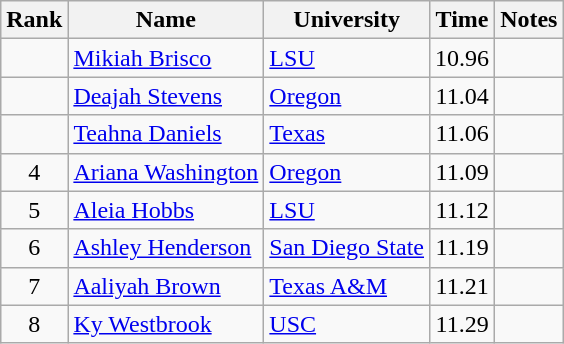<table class="wikitable sortable" style="text-align:center">
<tr>
<th>Rank</th>
<th>Name</th>
<th>University</th>
<th>Time</th>
<th>Notes</th>
</tr>
<tr>
<td></td>
<td align=left><a href='#'>Mikiah Brisco</a></td>
<td align=left><a href='#'>LSU</a></td>
<td>10.96</td>
<td></td>
</tr>
<tr>
<td></td>
<td align=left><a href='#'>Deajah Stevens</a></td>
<td align=left><a href='#'>Oregon</a></td>
<td>11.04</td>
<td></td>
</tr>
<tr>
<td></td>
<td align=left><a href='#'>Teahna Daniels</a></td>
<td align=left><a href='#'>Texas</a></td>
<td>11.06</td>
<td></td>
</tr>
<tr>
<td>4</td>
<td align=left><a href='#'>Ariana Washington</a></td>
<td align=left><a href='#'>Oregon</a></td>
<td>11.09</td>
<td></td>
</tr>
<tr>
<td>5</td>
<td align=left><a href='#'>Aleia Hobbs</a></td>
<td align=left><a href='#'>LSU</a></td>
<td>11.12</td>
<td></td>
</tr>
<tr>
<td>6</td>
<td align=left><a href='#'>Ashley Henderson</a></td>
<td align="left"><a href='#'>San Diego State</a></td>
<td>11.19</td>
<td></td>
</tr>
<tr>
<td>7</td>
<td align=left><a href='#'>Aaliyah Brown</a></td>
<td align=left><a href='#'>Texas A&M</a></td>
<td>11.21</td>
<td></td>
</tr>
<tr>
<td>8</td>
<td align=left><a href='#'>Ky Westbrook</a></td>
<td align="left"><a href='#'>USC</a></td>
<td>11.29</td>
<td></td>
</tr>
</table>
